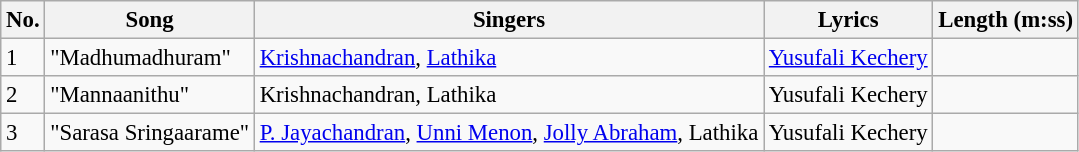<table class="wikitable" style="font-size:95%;">
<tr>
<th>No.</th>
<th>Song</th>
<th>Singers</th>
<th>Lyrics</th>
<th>Length (m:ss)</th>
</tr>
<tr>
<td>1</td>
<td>"Madhumadhuram"</td>
<td><a href='#'>Krishnachandran</a>, <a href='#'>Lathika</a></td>
<td><a href='#'>Yusufali Kechery</a></td>
<td></td>
</tr>
<tr>
<td>2</td>
<td>"Mannaanithu"</td>
<td>Krishnachandran, Lathika</td>
<td>Yusufali Kechery</td>
<td></td>
</tr>
<tr>
<td>3</td>
<td>"Sarasa Sringaarame"</td>
<td><a href='#'>P. Jayachandran</a>, <a href='#'>Unni Menon</a>, <a href='#'>Jolly Abraham</a>, Lathika</td>
<td>Yusufali Kechery</td>
<td></td>
</tr>
</table>
